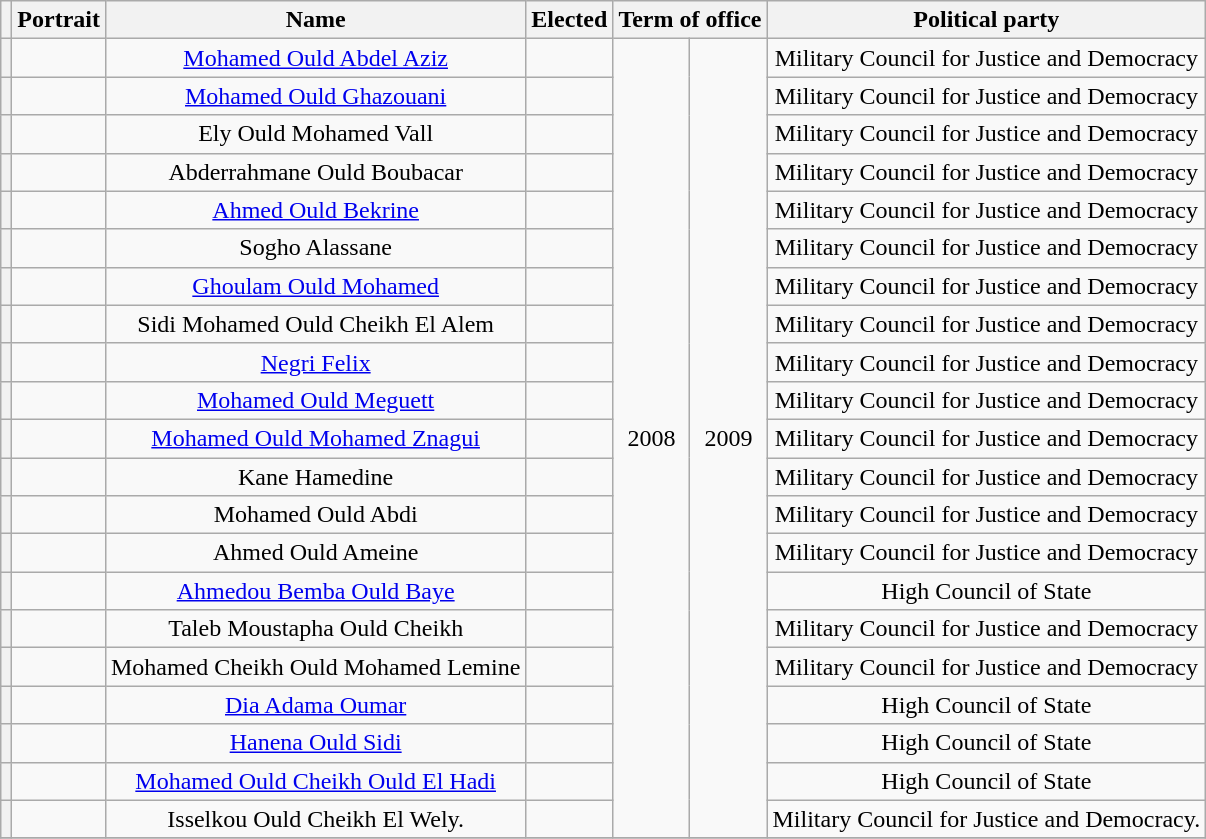<table class="wikitable" style="text-align:center">
<tr>
<th></th>
<th>Portrait</th>
<th>Name</th>
<th><strong>Elected</strong></th>
<th colspan="2">Term of office</th>
<th>Political party</th>
</tr>
<tr>
<th></th>
<td></td>
<td><a href='#'>Mohamed Ould Abdel Aziz</a></td>
<td></td>
<td rowspan="21">2008</td>
<td rowspan="21">2009</td>
<td>Military Council for Justice and Democracy</td>
</tr>
<tr>
<th></th>
<td></td>
<td><a href='#'>Mohamed Ould Ghazouani</a></td>
<td></td>
<td>Military Council for Justice and Democracy</td>
</tr>
<tr>
<th></th>
<td></td>
<td>Ely Ould Mohamed Vall</td>
<td></td>
<td>Military Council for Justice and Democracy</td>
</tr>
<tr>
<th></th>
<td></td>
<td>Abderrahmane Ould Boubacar</td>
<td></td>
<td>Military Council for Justice and Democracy</td>
</tr>
<tr>
<th></th>
<td></td>
<td><a href='#'>Ahmed Ould Bekrine</a></td>
<td></td>
<td>Military Council for Justice and Democracy</td>
</tr>
<tr>
<th></th>
<td></td>
<td>Sogho Alassane</td>
<td></td>
<td>Military Council for Justice and Democracy</td>
</tr>
<tr>
<th></th>
<td></td>
<td><a href='#'>Ghoulam Ould Mohamed</a></td>
<td></td>
<td>Military Council for Justice and Democracy</td>
</tr>
<tr>
<th></th>
<td></td>
<td>Sidi Mohamed Ould Cheikh El Alem</td>
<td></td>
<td>Military Council for Justice and Democracy</td>
</tr>
<tr>
<th></th>
<td></td>
<td><a href='#'>Negri Felix</a></td>
<td></td>
<td>Military Council for Justice and Democracy</td>
</tr>
<tr>
<th></th>
<td></td>
<td><a href='#'>Mohamed Ould Meguett</a></td>
<td></td>
<td>Military Council for Justice and Democracy</td>
</tr>
<tr>
<th></th>
<td></td>
<td><a href='#'>Mohamed Ould Mohamed Znagui</a></td>
<td></td>
<td>Military Council for Justice and Democracy</td>
</tr>
<tr>
<th></th>
<td></td>
<td>Kane Hamedine</td>
<td></td>
<td>Military Council for Justice and Democracy</td>
</tr>
<tr>
<th></th>
<td></td>
<td>Mohamed Ould Abdi</td>
<td></td>
<td>Military Council for Justice and Democracy</td>
</tr>
<tr>
<th></th>
<td></td>
<td>Ahmed Ould Ameine</td>
<td></td>
<td>Military Council for Justice and Democracy</td>
</tr>
<tr>
<th></th>
<td></td>
<td><a href='#'>Ahmedou Bemba Ould Baye</a></td>
<td></td>
<td>High Council of State</td>
</tr>
<tr>
<th></th>
<td></td>
<td>Taleb Moustapha Ould Cheikh</td>
<td></td>
<td>Military Council for Justice and Democracy</td>
</tr>
<tr>
<th></th>
<td></td>
<td>Mohamed Cheikh Ould Mohamed Lemine</td>
<td></td>
<td>Military Council for Justice and Democracy</td>
</tr>
<tr>
<th></th>
<td></td>
<td><a href='#'>Dia Adama Oumar</a></td>
<td></td>
<td>High Council of State</td>
</tr>
<tr>
<th></th>
<td></td>
<td><a href='#'>Hanena Ould Sidi</a></td>
<td></td>
<td>High Council of State</td>
</tr>
<tr>
<th></th>
<td></td>
<td><a href='#'>Mohamed Ould Cheikh Ould El Hadi</a></td>
<td></td>
<td>High Council of State</td>
</tr>
<tr>
<th></th>
<td></td>
<td>Isselkou Ould Cheikh El Wely.</td>
<td></td>
<td>Military Council for Justice and Democracy.</td>
</tr>
<tr>
</tr>
</table>
